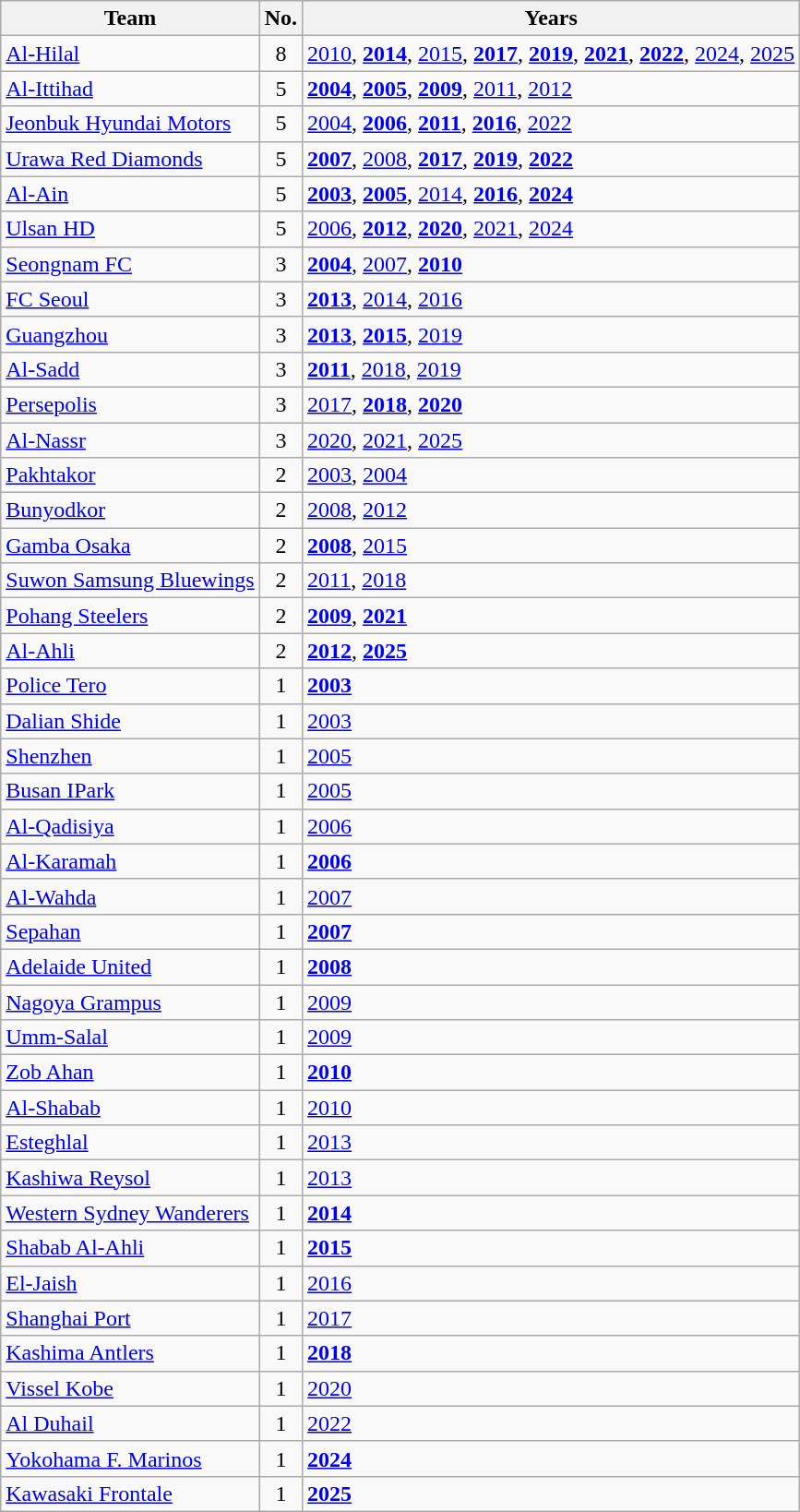<table class="wikitable sortable">
<tr>
<th>Team</th>
<th>No.</th>
<th>Years</th>
</tr>
<tr>
<td> <a href='#'>Al-Hilal</a></td>
<td align=center>8</td>
<td><a href='#'>2010</a>, <strong><a href='#'>2014</a></strong>, <a href='#'>2015</a>, <strong><a href='#'>2017</a></strong>, <strong><a href='#'>2019</a></strong>,  <strong><a href='#'>2021</a></strong>, <strong><a href='#'>2022</a></strong>, <a href='#'>2024</a>, <a href='#'>2025</a></td>
</tr>
<tr>
<td> <a href='#'>Al-Ittihad</a></td>
<td align=center>5</td>
<td><strong><a href='#'>2004</a></strong>, <strong><a href='#'>2005</a></strong>, <strong><a href='#'>2009</a></strong>, <a href='#'>2011</a>, <a href='#'>2012</a></td>
</tr>
<tr>
<td> <a href='#'>Jeonbuk Hyundai Motors</a></td>
<td align=center>5</td>
<td><a href='#'>2004</a>, <strong><a href='#'>2006</a></strong>, <strong><a href='#'>2011</a></strong>, <strong><a href='#'>2016</a></strong>, <a href='#'>2022</a></td>
</tr>
<tr>
<td> <a href='#'>Urawa Red Diamonds</a></td>
<td align=center>5</td>
<td><strong><a href='#'>2007</a></strong>, <a href='#'>2008</a>, <strong><a href='#'>2017</a></strong>, <strong><a href='#'>2019</a></strong>, <strong><a href='#'>2022</a></strong></td>
</tr>
<tr>
<td> <a href='#'>Al-Ain</a></td>
<td align=center>5</td>
<td><strong><a href='#'>2003</a></strong>, <strong><a href='#'>2005</a></strong>, <a href='#'>2014</a>, <strong><a href='#'>2016</a></strong>, <strong><a href='#'>2024</a></strong></td>
</tr>
<tr>
<td> <a href='#'>Ulsan HD</a></td>
<td align=center>5</td>
<td><a href='#'>2006</a>, <strong><a href='#'>2012</a></strong>, <strong><a href='#'>2020</a></strong>, <a href='#'>2021</a>, <a href='#'>2024</a></td>
</tr>
<tr>
<td> <a href='#'>Seongnam FC</a></td>
<td align=center>3</td>
<td><strong><a href='#'>2004</a></strong>, <a href='#'>2007</a>, <strong><a href='#'>2010</a></strong></td>
</tr>
<tr>
<td> <a href='#'>FC Seoul</a></td>
<td align=center>3</td>
<td><strong><a href='#'>2013</a></strong>, <a href='#'>2014</a>, <a href='#'>2016</a></td>
</tr>
<tr>
<td> <a href='#'>Guangzhou</a></td>
<td align=center>3</td>
<td><strong><a href='#'>2013</a></strong>, <strong><a href='#'>2015</a></strong>, <a href='#'>2019</a></td>
</tr>
<tr>
<td> <a href='#'>Al-Sadd</a></td>
<td align=center>3</td>
<td><strong><a href='#'>2011</a></strong>, <a href='#'>2018</a>, <a href='#'>2019</a></td>
</tr>
<tr>
<td> <a href='#'>Persepolis</a></td>
<td align=center>3</td>
<td><a href='#'>2017</a>, <strong><a href='#'>2018</a></strong>, <strong><a href='#'>2020</a></strong></td>
</tr>
<tr>
<td> <a href='#'>Al-Nassr</a></td>
<td align=center>3</td>
<td><a href='#'>2020</a>, <a href='#'>2021</a>, <a href='#'>2025</a></td>
</tr>
<tr>
<td> <a href='#'>Pakhtakor</a></td>
<td align=center>2</td>
<td><a href='#'>2003</a>, <a href='#'>2004</a></td>
</tr>
<tr>
<td> <a href='#'>Bunyodkor</a></td>
<td align=center>2</td>
<td><a href='#'>2008</a>, <a href='#'>2012</a></td>
</tr>
<tr>
<td> <a href='#'>Gamba Osaka</a></td>
<td align=center>2</td>
<td><strong><a href='#'>2008</a></strong>, <a href='#'>2015</a></td>
</tr>
<tr>
<td> <a href='#'>Suwon Samsung Bluewings</a></td>
<td align=center>2</td>
<td><a href='#'>2011</a>, <a href='#'>2018</a></td>
</tr>
<tr>
<td> <a href='#'>Pohang Steelers</a></td>
<td align=center>2</td>
<td><strong><a href='#'>2009</a></strong>,  <strong><a href='#'>2021</a></strong></td>
</tr>
<tr>
<td> <a href='#'>Al-Ahli</a></td>
<td align=center>2</td>
<td><strong><a href='#'>2012</a></strong>, <strong><a href='#'>2025</a></strong></td>
</tr>
<tr>
<td> <a href='#'>Police Tero</a></td>
<td align=center>1</td>
<td><strong><a href='#'>2003</a></strong></td>
</tr>
<tr>
<td> <a href='#'>Dalian Shide</a></td>
<td align=center>1</td>
<td><a href='#'>2003</a></td>
</tr>
<tr>
<td> <a href='#'>Shenzhen</a></td>
<td align=center>1</td>
<td><a href='#'>2005</a></td>
</tr>
<tr>
<td> <a href='#'>Busan IPark</a></td>
<td align=center>1</td>
<td><a href='#'>2005</a></td>
</tr>
<tr>
<td> <a href='#'>Al-Qadisiya</a></td>
<td align=center>1</td>
<td><a href='#'>2006</a></td>
</tr>
<tr>
<td> <a href='#'>Al-Karamah</a></td>
<td align=center>1</td>
<td><strong><a href='#'>2006</a></strong></td>
</tr>
<tr>
<td> <a href='#'>Al-Wahda</a></td>
<td align=center>1</td>
<td><a href='#'>2007</a></td>
</tr>
<tr>
<td> <a href='#'>Sepahan</a></td>
<td align=center>1</td>
<td><strong><a href='#'>2007</a></strong></td>
</tr>
<tr>
<td> <a href='#'>Adelaide United</a></td>
<td align=center>1</td>
<td><strong><a href='#'>2008</a></strong></td>
</tr>
<tr>
<td> <a href='#'>Nagoya Grampus</a></td>
<td align=center>1</td>
<td><a href='#'>2009</a></td>
</tr>
<tr>
<td> <a href='#'>Umm-Salal</a></td>
<td align=center>1</td>
<td><a href='#'>2009</a></td>
</tr>
<tr>
<td> <a href='#'>Zob Ahan</a></td>
<td align=center>1</td>
<td><strong><a href='#'>2010</a></strong></td>
</tr>
<tr>
<td> <a href='#'>Al-Shabab</a></td>
<td align=center>1</td>
<td><a href='#'>2010</a></td>
</tr>
<tr>
<td> <a href='#'>Esteghlal</a></td>
<td align=center>1</td>
<td><a href='#'>2013</a></td>
</tr>
<tr>
<td> <a href='#'>Kashiwa Reysol</a></td>
<td align=center>1</td>
<td><a href='#'>2013</a></td>
</tr>
<tr>
<td> <a href='#'>Western Sydney Wanderers</a></td>
<td align=center>1</td>
<td><strong><a href='#'>2014</a></strong></td>
</tr>
<tr>
<td> <a href='#'>Shabab Al-Ahli</a></td>
<td align=center>1</td>
<td><strong><a href='#'>2015</a></strong></td>
</tr>
<tr>
<td> <a href='#'>El-Jaish</a></td>
<td align=center>1</td>
<td><a href='#'>2016</a></td>
</tr>
<tr>
<td> <a href='#'>Shanghai Port</a></td>
<td align=center>1</td>
<td><a href='#'>2017</a></td>
</tr>
<tr>
<td> <a href='#'>Kashima Antlers</a></td>
<td align=center>1</td>
<td><strong><a href='#'>2018</a></strong></td>
</tr>
<tr>
<td> <a href='#'>Vissel Kobe</a></td>
<td align=center>1</td>
<td><a href='#'>2020</a></td>
</tr>
<tr>
<td> <a href='#'>Al Duhail</a></td>
<td align=center>1</td>
<td><a href='#'>2022</a></td>
</tr>
<tr>
<td> <a href='#'>Yokohama F. Marinos</a></td>
<td align=center>1</td>
<td><strong><a href='#'>2024</a></strong></td>
</tr>
<tr>
<td> <a href='#'>Kawasaki Frontale</a></td>
<td align=center>1</td>
<td><strong><a href='#'>2025</a></strong></td>
</tr>
</table>
